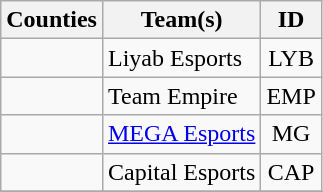<table class="wikitable">
<tr>
<th>Counties</th>
<th>Team(s)</th>
<th>ID</th>
</tr>
<tr>
<td style="text-align:left"></td>
<td style="text-align:left"> Liyab Esports</td>
<td style="text-align:center">LYB</td>
</tr>
<tr>
<td style="text-align:left"></td>
<td style="text-align:left"> Team Empire</td>
<td style="text-align:center">EMP</td>
</tr>
<tr>
<td style="text-align:left"></td>
<td style="text-align:left"> <a href='#'>MEGA Esports</a></td>
<td style="text-align:center">MG</td>
</tr>
<tr>
<td style="text-align:left"></td>
<td style="text-align:left"> Capital Esports</td>
<td style="text-align:center">CAP</td>
</tr>
<tr>
</tr>
</table>
